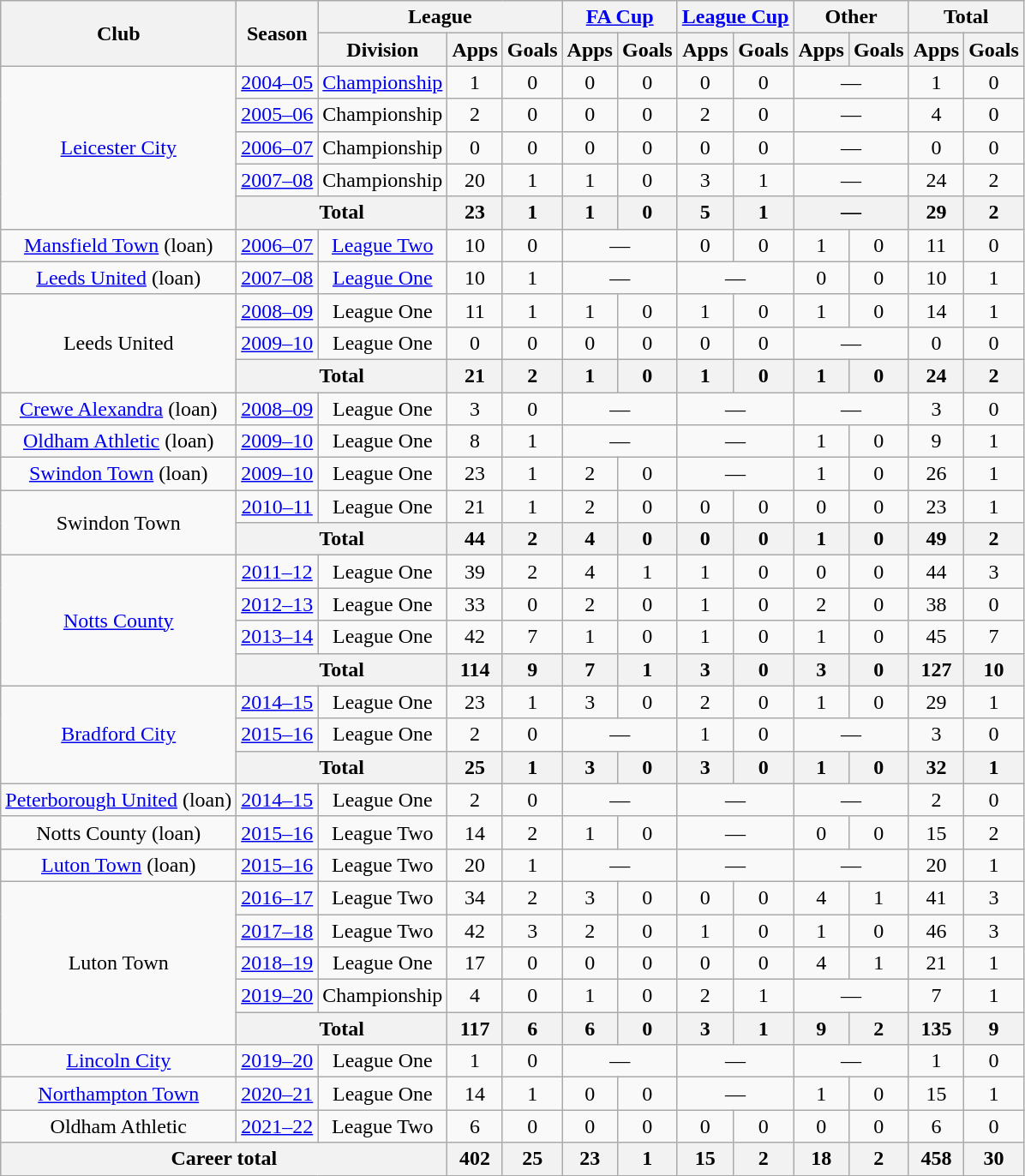<table class=wikitable style=text-align:center>
<tr>
<th rowspan=2>Club</th>
<th rowspan=2>Season</th>
<th colspan=3>League</th>
<th colspan=2><a href='#'>FA Cup</a></th>
<th colspan=2><a href='#'>League Cup</a></th>
<th colspan=2>Other</th>
<th colspan=2>Total</th>
</tr>
<tr>
<th>Division</th>
<th>Apps</th>
<th>Goals</th>
<th>Apps</th>
<th>Goals</th>
<th>Apps</th>
<th>Goals</th>
<th>Apps</th>
<th>Goals</th>
<th>Apps</th>
<th>Goals</th>
</tr>
<tr>
<td rowspan=5><a href='#'>Leicester City</a></td>
<td><a href='#'>2004–05</a></td>
<td><a href='#'>Championship</a></td>
<td>1</td>
<td>0</td>
<td>0</td>
<td>0</td>
<td>0</td>
<td>0</td>
<td colspan=2>—</td>
<td>1</td>
<td>0</td>
</tr>
<tr>
<td><a href='#'>2005–06</a></td>
<td>Championship</td>
<td>2</td>
<td>0</td>
<td>0</td>
<td>0</td>
<td>2</td>
<td>0</td>
<td colspan=2>—</td>
<td>4</td>
<td>0</td>
</tr>
<tr>
<td><a href='#'>2006–07</a></td>
<td>Championship</td>
<td>0</td>
<td>0</td>
<td>0</td>
<td>0</td>
<td>0</td>
<td>0</td>
<td colspan=2>—</td>
<td>0</td>
<td>0</td>
</tr>
<tr>
<td><a href='#'>2007–08</a></td>
<td>Championship</td>
<td>20</td>
<td>1</td>
<td>1</td>
<td>0</td>
<td>3</td>
<td>1</td>
<td colspan=2>—</td>
<td>24</td>
<td>2</td>
</tr>
<tr>
<th colspan=2>Total</th>
<th>23</th>
<th>1</th>
<th>1</th>
<th>0</th>
<th>5</th>
<th>1</th>
<th colspan=2>—</th>
<th>29</th>
<th>2</th>
</tr>
<tr>
<td><a href='#'>Mansfield Town</a> (loan)</td>
<td><a href='#'>2006–07</a></td>
<td><a href='#'>League Two</a></td>
<td>10</td>
<td>0</td>
<td colspan=2>—</td>
<td>0</td>
<td>0</td>
<td>1</td>
<td>0</td>
<td>11</td>
<td>0</td>
</tr>
<tr>
<td><a href='#'>Leeds United</a> (loan)</td>
<td><a href='#'>2007–08</a></td>
<td><a href='#'>League One</a></td>
<td>10</td>
<td>1</td>
<td colspan=2>—</td>
<td colspan=2>—</td>
<td>0</td>
<td>0</td>
<td>10</td>
<td>1</td>
</tr>
<tr>
<td rowspan=3>Leeds United</td>
<td><a href='#'>2008–09</a></td>
<td>League One</td>
<td>11</td>
<td>1</td>
<td>1</td>
<td>0</td>
<td>1</td>
<td>0</td>
<td>1</td>
<td>0</td>
<td>14</td>
<td>1</td>
</tr>
<tr>
<td><a href='#'>2009–10</a></td>
<td>League One</td>
<td>0</td>
<td>0</td>
<td>0</td>
<td>0</td>
<td>0</td>
<td>0</td>
<td colspan=2>—</td>
<td>0</td>
<td>0</td>
</tr>
<tr>
<th colspan=2>Total</th>
<th>21</th>
<th>2</th>
<th>1</th>
<th>0</th>
<th>1</th>
<th>0</th>
<th>1</th>
<th>0</th>
<th>24</th>
<th>2</th>
</tr>
<tr>
<td><a href='#'>Crewe Alexandra</a> (loan)</td>
<td><a href='#'>2008–09</a></td>
<td>League One</td>
<td>3</td>
<td>0</td>
<td colspan=2>—</td>
<td colspan=2>—</td>
<td colspan=2>—</td>
<td>3</td>
<td>0</td>
</tr>
<tr>
<td><a href='#'>Oldham Athletic</a> (loan)</td>
<td><a href='#'>2009–10</a></td>
<td>League One</td>
<td>8</td>
<td>1</td>
<td colspan=2>—</td>
<td colspan=2>—</td>
<td>1</td>
<td>0</td>
<td>9</td>
<td>1</td>
</tr>
<tr>
<td><a href='#'>Swindon Town</a> (loan)</td>
<td><a href='#'>2009–10</a></td>
<td>League One</td>
<td>23</td>
<td>1</td>
<td>2</td>
<td>0</td>
<td colspan=2>—</td>
<td>1</td>
<td>0</td>
<td>26</td>
<td>1</td>
</tr>
<tr>
<td rowspan=2>Swindon Town</td>
<td><a href='#'>2010–11</a></td>
<td>League One</td>
<td>21</td>
<td>1</td>
<td>2</td>
<td>0</td>
<td>0</td>
<td>0</td>
<td>0</td>
<td>0</td>
<td>23</td>
<td>1</td>
</tr>
<tr>
<th colspan=2>Total</th>
<th>44</th>
<th>2</th>
<th>4</th>
<th>0</th>
<th>0</th>
<th>0</th>
<th>1</th>
<th>0</th>
<th>49</th>
<th>2</th>
</tr>
<tr>
<td rowspan=4><a href='#'>Notts County</a></td>
<td><a href='#'>2011–12</a></td>
<td>League One</td>
<td>39</td>
<td>2</td>
<td>4</td>
<td>1</td>
<td>1</td>
<td>0</td>
<td>0</td>
<td>0</td>
<td>44</td>
<td>3</td>
</tr>
<tr>
<td><a href='#'>2012–13</a></td>
<td>League One</td>
<td>33</td>
<td>0</td>
<td>2</td>
<td>0</td>
<td>1</td>
<td>0</td>
<td>2</td>
<td>0</td>
<td>38</td>
<td>0</td>
</tr>
<tr>
<td><a href='#'>2013–14</a></td>
<td>League One</td>
<td>42</td>
<td>7</td>
<td>1</td>
<td>0</td>
<td>1</td>
<td>0</td>
<td>1</td>
<td>0</td>
<td>45</td>
<td>7</td>
</tr>
<tr>
<th colspan=2>Total</th>
<th>114</th>
<th>9</th>
<th>7</th>
<th>1</th>
<th>3</th>
<th>0</th>
<th>3</th>
<th>0</th>
<th>127</th>
<th>10</th>
</tr>
<tr>
<td rowspan=3><a href='#'>Bradford City</a></td>
<td><a href='#'>2014–15</a></td>
<td>League One</td>
<td>23</td>
<td>1</td>
<td>3</td>
<td>0</td>
<td>2</td>
<td>0</td>
<td>1</td>
<td>0</td>
<td>29</td>
<td>1</td>
</tr>
<tr>
<td><a href='#'>2015–16</a></td>
<td>League One</td>
<td>2</td>
<td>0</td>
<td colspan=2>—</td>
<td>1</td>
<td>0</td>
<td colspan=2>—</td>
<td>3</td>
<td>0</td>
</tr>
<tr>
<th colspan=2>Total</th>
<th>25</th>
<th>1</th>
<th>3</th>
<th>0</th>
<th>3</th>
<th>0</th>
<th>1</th>
<th>0</th>
<th>32</th>
<th>1</th>
</tr>
<tr>
<td><a href='#'>Peterborough United</a> (loan)</td>
<td><a href='#'>2014–15</a></td>
<td>League One</td>
<td>2</td>
<td>0</td>
<td colspan=2>—</td>
<td colspan=2>—</td>
<td colspan=2>—</td>
<td>2</td>
<td>0</td>
</tr>
<tr>
<td>Notts County (loan)</td>
<td><a href='#'>2015–16</a></td>
<td>League Two</td>
<td>14</td>
<td>2</td>
<td>1</td>
<td>0</td>
<td colspan=2>—</td>
<td>0</td>
<td>0</td>
<td>15</td>
<td>2</td>
</tr>
<tr>
<td><a href='#'>Luton Town</a> (loan)</td>
<td><a href='#'>2015–16</a></td>
<td>League Two</td>
<td>20</td>
<td>1</td>
<td colspan=2>—</td>
<td colspan=2>—</td>
<td colspan=2>—</td>
<td>20</td>
<td>1</td>
</tr>
<tr>
<td rowspan=5>Luton Town</td>
<td><a href='#'>2016–17</a></td>
<td>League Two</td>
<td>34</td>
<td>2</td>
<td>3</td>
<td>0</td>
<td>0</td>
<td>0</td>
<td>4</td>
<td>1</td>
<td>41</td>
<td>3</td>
</tr>
<tr>
<td><a href='#'>2017–18</a></td>
<td>League Two</td>
<td>42</td>
<td>3</td>
<td>2</td>
<td>0</td>
<td>1</td>
<td>0</td>
<td>1</td>
<td>0</td>
<td>46</td>
<td>3</td>
</tr>
<tr>
<td><a href='#'>2018–19</a></td>
<td>League One</td>
<td>17</td>
<td>0</td>
<td>0</td>
<td>0</td>
<td>0</td>
<td>0</td>
<td>4</td>
<td>1</td>
<td>21</td>
<td>1</td>
</tr>
<tr>
<td><a href='#'>2019–20</a></td>
<td>Championship</td>
<td>4</td>
<td>0</td>
<td>1</td>
<td>0</td>
<td>2</td>
<td>1</td>
<td colspan=2>—</td>
<td>7</td>
<td>1</td>
</tr>
<tr>
<th colspan=2>Total</th>
<th>117</th>
<th>6</th>
<th>6</th>
<th>0</th>
<th>3</th>
<th>1</th>
<th>9</th>
<th>2</th>
<th>135</th>
<th>9</th>
</tr>
<tr>
<td><a href='#'>Lincoln City</a></td>
<td><a href='#'>2019–20</a></td>
<td>League One</td>
<td>1</td>
<td>0</td>
<td colspan=2>—</td>
<td colspan=2>—</td>
<td colspan=2>—</td>
<td>1</td>
<td>0</td>
</tr>
<tr>
<td><a href='#'>Northampton Town</a></td>
<td><a href='#'>2020–21</a></td>
<td>League One</td>
<td>14</td>
<td>1</td>
<td>0</td>
<td>0</td>
<td colspan=2>—</td>
<td>1</td>
<td>0</td>
<td>15</td>
<td>1</td>
</tr>
<tr>
<td>Oldham Athletic</td>
<td><a href='#'>2021–22</a></td>
<td>League Two</td>
<td>6</td>
<td>0</td>
<td>0</td>
<td>0</td>
<td>0</td>
<td>0</td>
<td>0</td>
<td>0</td>
<td>6</td>
<td>0</td>
</tr>
<tr>
<th colspan=3>Career total</th>
<th>402</th>
<th>25</th>
<th>23</th>
<th>1</th>
<th>15</th>
<th>2</th>
<th>18</th>
<th>2</th>
<th>458</th>
<th>30</th>
</tr>
</table>
